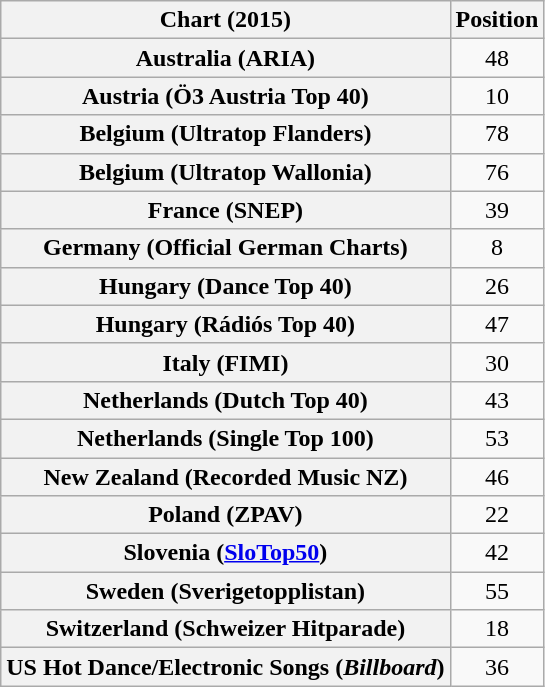<table class="wikitable sortable plainrowheaders" style="text-align:center">
<tr>
<th scope="col">Chart (2015)</th>
<th scope="col">Position</th>
</tr>
<tr>
<th scope="row">Australia (ARIA)</th>
<td>48</td>
</tr>
<tr>
<th scope="row">Austria (Ö3 Austria Top 40)</th>
<td>10</td>
</tr>
<tr>
<th scope="row">Belgium (Ultratop Flanders)</th>
<td>78</td>
</tr>
<tr>
<th scope="row">Belgium (Ultratop Wallonia)</th>
<td>76</td>
</tr>
<tr>
<th scope="row">France (SNEP)</th>
<td>39</td>
</tr>
<tr>
<th scope="row">Germany (Official German Charts)</th>
<td>8</td>
</tr>
<tr>
<th scope="row">Hungary (Dance Top 40)</th>
<td>26</td>
</tr>
<tr>
<th scope="row">Hungary (Rádiós Top 40)</th>
<td>47</td>
</tr>
<tr>
<th scope="row">Italy (FIMI)</th>
<td>30</td>
</tr>
<tr>
<th scope="row">Netherlands (Dutch Top 40)</th>
<td>43</td>
</tr>
<tr>
<th scope="row">Netherlands (Single Top 100)</th>
<td>53</td>
</tr>
<tr>
<th scope="row">New Zealand (Recorded Music NZ)</th>
<td>46</td>
</tr>
<tr>
<th scope="row">Poland (ZPAV)</th>
<td>22</td>
</tr>
<tr>
<th scope="row">Slovenia (<a href='#'>SloTop50</a>)</th>
<td>42</td>
</tr>
<tr>
<th scope="row">Sweden (Sverigetopplistan)</th>
<td>55</td>
</tr>
<tr>
<th scope="row">Switzerland (Schweizer Hitparade)</th>
<td>18</td>
</tr>
<tr>
<th scope="row">US Hot Dance/Electronic Songs (<em>Billboard</em>)</th>
<td>36</td>
</tr>
</table>
